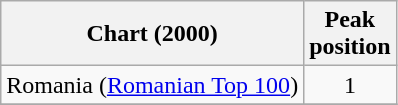<table class="wikitable">
<tr>
<th>Chart (2000)</th>
<th>Peak<br>position</th>
</tr>
<tr>
<td>Romania (<a href='#'>Romanian Top 100</a>)</td>
<td align="center">1</td>
</tr>
<tr>
</tr>
</table>
